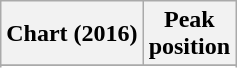<table class="wikitable sortable">
<tr>
<th>Chart (2016)</th>
<th>Peak<br>position</th>
</tr>
<tr>
</tr>
<tr>
</tr>
</table>
